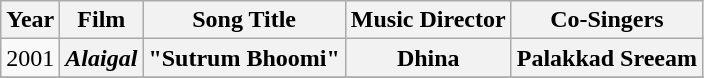<table class="wikitable">
<tr>
<th>Year</th>
<th>Film</th>
<th>Song Title</th>
<th>Music Director</th>
<th>Co-Singers</th>
</tr>
<tr>
<td>2001</td>
<th><em>Alaigal</em></th>
<th>"Sutrum Bhoomi"</th>
<th>Dhina</th>
<th>Palakkad Sreeam</th>
</tr>
<tr>
</tr>
</table>
